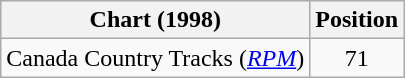<table class="wikitable sortable">
<tr>
<th scope="col">Chart (1998)</th>
<th scope="col">Position</th>
</tr>
<tr>
<td>Canada Country Tracks (<em><a href='#'>RPM</a></em>)</td>
<td align="center">71</td>
</tr>
</table>
